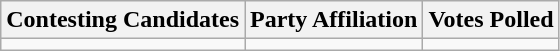<table class="wikitable sortable">
<tr>
<th>Contesting Candidates</th>
<th>Party Affiliation</th>
<th>Votes Polled</th>
</tr>
<tr>
<td></td>
<td></td>
<td></td>
</tr>
</table>
